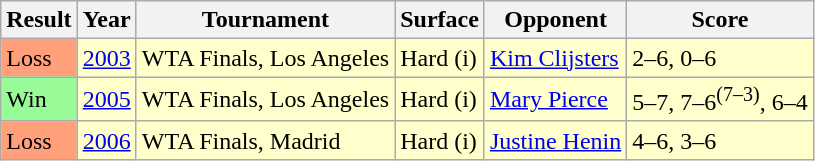<table class="sortable wikitable">
<tr>
<th>Result</th>
<th>Year</th>
<th>Tournament</th>
<th>Surface</th>
<th>Opponent</th>
<th class="unsortable">Score</th>
</tr>
<tr bgcolor=FFFFCC>
<td style="background:#ffa07a;">Loss</td>
<td><a href='#'>2003</a></td>
<td>WTA Finals, Los Angeles</td>
<td>Hard (i)</td>
<td> <a href='#'>Kim Clijsters</a></td>
<td>2–6, 0–6</td>
</tr>
<tr bgcolor=FFFFCC>
<td style="background:#98fb98;">Win</td>
<td><a href='#'>2005</a></td>
<td>WTA Finals, Los Angeles</td>
<td>Hard (i)</td>
<td> <a href='#'>Mary Pierce</a></td>
<td>5–7, 7–6<sup>(7–3)</sup>, 6–4</td>
</tr>
<tr bgcolor=FFFFCC>
<td style="background:#ffa07a;">Loss</td>
<td><a href='#'>2006</a></td>
<td>WTA Finals, Madrid</td>
<td>Hard (i)</td>
<td> <a href='#'>Justine Henin</a></td>
<td>4–6, 3–6</td>
</tr>
</table>
